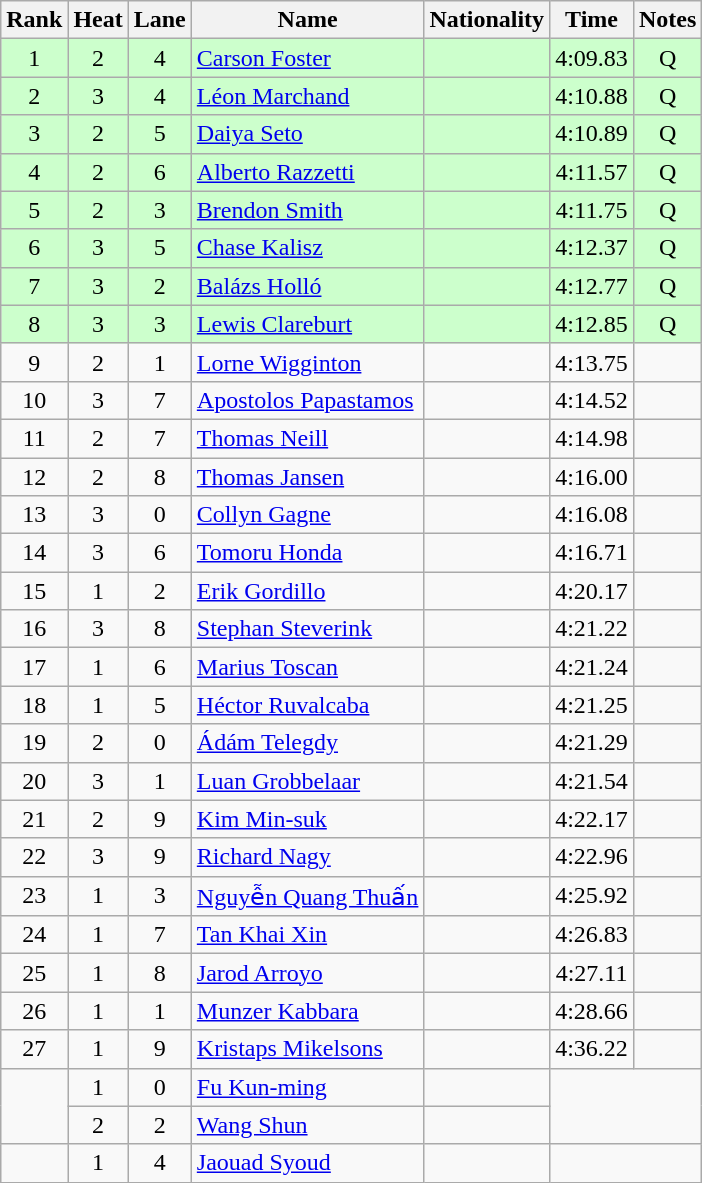<table class="wikitable sortable" style="text-align:center">
<tr>
<th>Rank</th>
<th>Heat</th>
<th>Lane</th>
<th>Name</th>
<th>Nationality</th>
<th>Time</th>
<th>Notes</th>
</tr>
<tr bgcolor=ccffcc>
<td>1</td>
<td>2</td>
<td>4</td>
<td align=left><a href='#'>Carson Foster</a></td>
<td align=left></td>
<td>4:09.83</td>
<td>Q</td>
</tr>
<tr bgcolor=ccffcc>
<td>2</td>
<td>3</td>
<td>4</td>
<td align=left><a href='#'>Léon Marchand</a></td>
<td align=left></td>
<td>4:10.88</td>
<td>Q</td>
</tr>
<tr bgcolor=ccffcc>
<td>3</td>
<td>2</td>
<td>5</td>
<td align=left><a href='#'>Daiya Seto</a></td>
<td align=left></td>
<td>4:10.89</td>
<td>Q</td>
</tr>
<tr bgcolor=ccffcc>
<td>4</td>
<td>2</td>
<td>6</td>
<td align=left><a href='#'>Alberto Razzetti</a></td>
<td align=left></td>
<td>4:11.57</td>
<td>Q</td>
</tr>
<tr bgcolor=ccffcc>
<td>5</td>
<td>2</td>
<td>3</td>
<td align=left><a href='#'>Brendon Smith</a></td>
<td align=left></td>
<td>4:11.75</td>
<td>Q</td>
</tr>
<tr bgcolor=ccffcc>
<td>6</td>
<td>3</td>
<td>5</td>
<td align=left><a href='#'>Chase Kalisz</a></td>
<td align=left></td>
<td>4:12.37</td>
<td>Q</td>
</tr>
<tr bgcolor=ccffcc>
<td>7</td>
<td>3</td>
<td>2</td>
<td align=left><a href='#'>Balázs Holló</a></td>
<td align=left></td>
<td>4:12.77</td>
<td>Q</td>
</tr>
<tr bgcolor=ccffcc>
<td>8</td>
<td>3</td>
<td>3</td>
<td align=left><a href='#'>Lewis Clareburt</a></td>
<td align=left></td>
<td>4:12.85</td>
<td>Q</td>
</tr>
<tr>
<td>9</td>
<td>2</td>
<td>1</td>
<td align=left><a href='#'>Lorne Wigginton</a></td>
<td align=left></td>
<td>4:13.75</td>
<td></td>
</tr>
<tr>
<td>10</td>
<td>3</td>
<td>7</td>
<td align=left><a href='#'>Apostolos Papastamos</a></td>
<td align=left></td>
<td>4:14.52</td>
<td></td>
</tr>
<tr>
<td>11</td>
<td>2</td>
<td>7</td>
<td align=left><a href='#'>Thomas Neill</a></td>
<td align=left></td>
<td>4:14.98</td>
<td></td>
</tr>
<tr>
<td>12</td>
<td>2</td>
<td>8</td>
<td align=left><a href='#'>Thomas Jansen</a></td>
<td align=left></td>
<td>4:16.00</td>
<td></td>
</tr>
<tr>
<td>13</td>
<td>3</td>
<td>0</td>
<td align=left><a href='#'>Collyn Gagne</a></td>
<td align=left></td>
<td>4:16.08</td>
<td></td>
</tr>
<tr>
<td>14</td>
<td>3</td>
<td>6</td>
<td align=left><a href='#'>Tomoru Honda</a></td>
<td align=left></td>
<td>4:16.71</td>
<td></td>
</tr>
<tr>
<td>15</td>
<td>1</td>
<td>2</td>
<td align=left><a href='#'>Erik Gordillo</a></td>
<td align=left></td>
<td>4:20.17</td>
<td></td>
</tr>
<tr>
<td>16</td>
<td>3</td>
<td>8</td>
<td align=left><a href='#'>Stephan Steverink</a></td>
<td align=left></td>
<td>4:21.22</td>
<td></td>
</tr>
<tr>
<td>17</td>
<td>1</td>
<td>6</td>
<td align=left><a href='#'>Marius Toscan</a></td>
<td align=left></td>
<td>4:21.24</td>
<td></td>
</tr>
<tr>
<td>18</td>
<td>1</td>
<td>5</td>
<td align=left><a href='#'>Héctor Ruvalcaba</a></td>
<td align=left></td>
<td>4:21.25</td>
<td></td>
</tr>
<tr>
<td>19</td>
<td>2</td>
<td>0</td>
<td align=left><a href='#'>Ádám Telegdy</a></td>
<td align=left></td>
<td>4:21.29</td>
<td></td>
</tr>
<tr>
<td>20</td>
<td>3</td>
<td>1</td>
<td align=left><a href='#'>Luan Grobbelaar</a></td>
<td align=left></td>
<td>4:21.54</td>
<td></td>
</tr>
<tr>
<td>21</td>
<td>2</td>
<td>9</td>
<td align=left><a href='#'>Kim Min-suk</a></td>
<td align=left></td>
<td>4:22.17</td>
<td></td>
</tr>
<tr>
<td>22</td>
<td>3</td>
<td>9</td>
<td align=left><a href='#'>Richard Nagy</a></td>
<td align=left></td>
<td>4:22.96</td>
<td></td>
</tr>
<tr>
<td>23</td>
<td>1</td>
<td>3</td>
<td align=left><a href='#'>Nguyễn Quang Thuấn</a></td>
<td align=left></td>
<td>4:25.92</td>
<td></td>
</tr>
<tr>
<td>24</td>
<td>1</td>
<td>7</td>
<td align=left><a href='#'>Tan Khai Xin</a></td>
<td align=left></td>
<td>4:26.83</td>
<td></td>
</tr>
<tr>
<td>25</td>
<td>1</td>
<td>8</td>
<td align=left><a href='#'>Jarod Arroyo</a></td>
<td align=left></td>
<td>4:27.11</td>
<td></td>
</tr>
<tr>
<td>26</td>
<td>1</td>
<td>1</td>
<td align=left><a href='#'>Munzer Kabbara</a></td>
<td align=left></td>
<td>4:28.66</td>
<td></td>
</tr>
<tr>
<td>27</td>
<td>1</td>
<td>9</td>
<td align=left><a href='#'>Kristaps Mikelsons</a></td>
<td align=left></td>
<td>4:36.22</td>
<td></td>
</tr>
<tr>
<td rowspan=2></td>
<td>1</td>
<td>0</td>
<td align=left><a href='#'>Fu Kun-ming</a></td>
<td align=left></td>
<td rowspan=2 colspan=2></td>
</tr>
<tr>
<td>2</td>
<td>2</td>
<td align=left><a href='#'>Wang Shun</a></td>
<td align=left></td>
</tr>
<tr>
<td></td>
<td>1</td>
<td>4</td>
<td align=left><a href='#'>Jaouad Syoud</a></td>
<td align=left></td>
<td colspan=2></td>
</tr>
</table>
